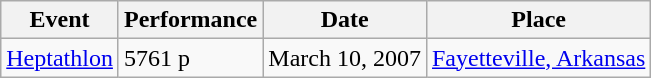<table class="wikitable">
<tr>
<th>Event</th>
<th>Performance</th>
<th>Date</th>
<th>Place</th>
</tr>
<tr>
<td><a href='#'>Heptathlon</a></td>
<td>5761 p</td>
<td>March 10, 2007</td>
<td><a href='#'>Fayetteville, Arkansas</a></td>
</tr>
</table>
